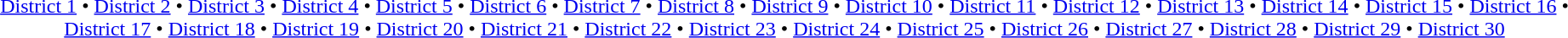<table id=toc class=toc summary=Contents>
<tr>
<td align=center><a href='#'>District 1</a> • <a href='#'>District 2</a> • <a href='#'>District 3</a> • <a href='#'>District 4</a> • <a href='#'>District 5</a> • <a href='#'>District 6</a> • <a href='#'>District 7</a> • <a href='#'>District 8</a> • <a href='#'>District 9</a> • <a href='#'>District 10</a> • <a href='#'>District 11</a> • <a href='#'>District 12</a> • <a href='#'>District 13</a> • <a href='#'>District 14</a> • <a href='#'>District 15</a> • <a href='#'>District 16</a> • <a href='#'>District 17</a> • <a href='#'>District 18</a> • <a href='#'>District 19</a> • <a href='#'>District 20</a> • <a href='#'>District 21</a> • <a href='#'>District 22</a> • <a href='#'>District 23</a> • <a href='#'>District 24</a> • <a href='#'>District 25</a> • <a href='#'>District 26</a> • <a href='#'>District 27</a> • <a href='#'>District 28</a> • <a href='#'>District 29</a> • <a href='#'>District 30</a></td>
</tr>
</table>
